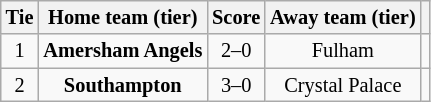<table class="wikitable" style="text-align:center; font-size:85%">
<tr>
<th>Tie</th>
<th>Home team (tier)</th>
<th>Score</th>
<th>Away team (tier)</th>
<th></th>
</tr>
<tr>
<td align="center">1</td>
<td><strong>Amersham Angels</strong></td>
<td align="center">2–0 </td>
<td>Fulham</td>
<td></td>
</tr>
<tr>
<td align="center">2</td>
<td><strong>Southampton</strong></td>
<td align="center">3–0</td>
<td>Crystal Palace</td>
<td></td>
</tr>
</table>
